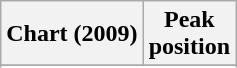<table class="wikitable sortable plainrowheaders">
<tr>
<th>Chart (2009)</th>
<th>Peak<br>position</th>
</tr>
<tr>
</tr>
<tr>
</tr>
</table>
